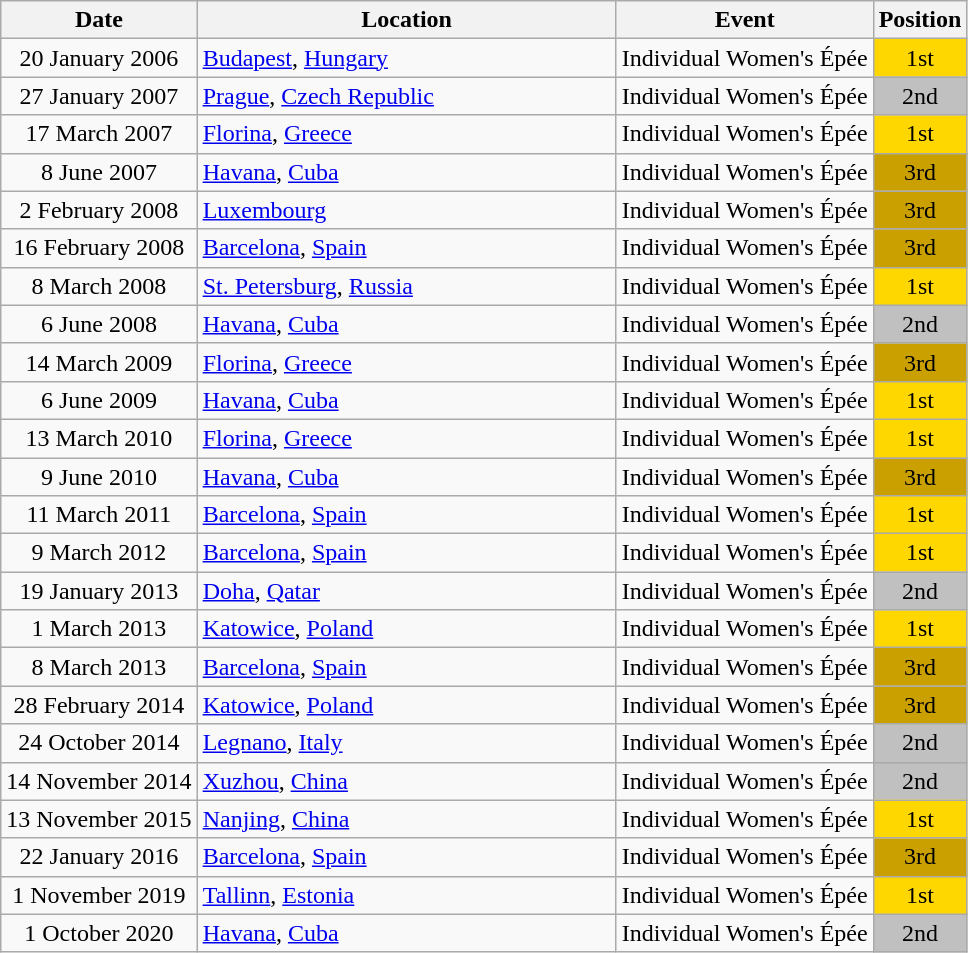<table class="wikitable" style="text-align:center;">
<tr>
<th>Date</th>
<th scope="col" style="width:17em">Location</th>
<th scope="col">Event</th>
<th scope="col">Position</th>
</tr>
<tr>
<td scope="row">20 January 2006</td>
<td style="text-align:left"> <a href='#'>Budapest</a>, <a href='#'>Hungary</a></td>
<td>Individual Women's Épée</td>
<td bgcolor="gold">1st</td>
</tr>
<tr>
<td scope="row">27 January 2007</td>
<td style="text-align:left"> <a href='#'>Prague</a>, <a href='#'>Czech Republic</a></td>
<td>Individual Women's Épée</td>
<td bgcolor="silver">2nd</td>
</tr>
<tr>
<td scope="row">17 March 2007</td>
<td style="text-align:left"> <a href='#'>Florina</a>, <a href='#'>Greece</a></td>
<td>Individual Women's Épée</td>
<td bgcolor="gold">1st</td>
</tr>
<tr>
<td scope="row">8 June 2007</td>
<td style="text-align:left"> <a href='#'>Havana</a>, <a href='#'>Cuba</a></td>
<td>Individual Women's Épée</td>
<td bgcolor="caramel">3rd</td>
</tr>
<tr>
<td scope="row">2 February 2008</td>
<td style="text-align:left"> <a href='#'>Luxembourg</a></td>
<td>Individual Women's Épée</td>
<td bgcolor="caramel">3rd</td>
</tr>
<tr>
<td scope="row">16 February 2008</td>
<td style="text-align:left"> <a href='#'>Barcelona</a>, <a href='#'>Spain</a></td>
<td>Individual Women's Épée</td>
<td bgcolor="caramel">3rd</td>
</tr>
<tr>
<td scope="row">8 March 2008</td>
<td style="text-align:left"> <a href='#'>St. Petersburg</a>, <a href='#'>Russia</a></td>
<td>Individual Women's Épée</td>
<td bgcolor="gold">1st</td>
</tr>
<tr>
<td scope="row">6 June 2008</td>
<td style="text-align:left"> <a href='#'>Havana</a>, <a href='#'>Cuba</a></td>
<td>Individual Women's Épée</td>
<td bgcolor="silver">2nd</td>
</tr>
<tr>
<td scope="row">14 March 2009</td>
<td style="text-align:left"> <a href='#'>Florina</a>, <a href='#'>Greece</a></td>
<td>Individual Women's Épée</td>
<td bgcolor="caramel">3rd</td>
</tr>
<tr>
<td scope="row">6 June 2009</td>
<td style="text-align:left"> <a href='#'>Havana</a>, <a href='#'>Cuba</a></td>
<td>Individual Women's Épée</td>
<td bgcolor="gold">1st</td>
</tr>
<tr>
<td scope="row">13 March 2010</td>
<td style="text-align:left"> <a href='#'>Florina</a>, <a href='#'>Greece</a></td>
<td>Individual Women's Épée</td>
<td bgcolor="gold">1st</td>
</tr>
<tr>
<td scope="row">9 June 2010</td>
<td style="text-align:left"> <a href='#'>Havana</a>, <a href='#'>Cuba</a></td>
<td>Individual Women's Épée</td>
<td bgcolor="caramel">3rd</td>
</tr>
<tr>
<td scope="row">11 March 2011</td>
<td style="text-align:left"> <a href='#'>Barcelona</a>, <a href='#'>Spain</a></td>
<td>Individual Women's Épée</td>
<td bgcolor="gold">1st</td>
</tr>
<tr>
<td scope="row">9 March 2012</td>
<td style="text-align:left"> <a href='#'>Barcelona</a>, <a href='#'>Spain</a></td>
<td>Individual Women's Épée</td>
<td bgcolor="gold">1st</td>
</tr>
<tr>
<td scope="row">19 January 2013</td>
<td style="text-align:left"> <a href='#'>Doha</a>, <a href='#'>Qatar</a></td>
<td>Individual Women's Épée</td>
<td bgcolor="silver">2nd</td>
</tr>
<tr>
<td scope="row">1 March 2013</td>
<td style="text-align:left"> <a href='#'>Katowice</a>, <a href='#'>Poland</a></td>
<td>Individual Women's Épée</td>
<td bgcolor="gold">1st</td>
</tr>
<tr>
<td scope="row">8 March 2013</td>
<td style="text-align:left"> <a href='#'>Barcelona</a>, <a href='#'>Spain</a></td>
<td>Individual Women's Épée</td>
<td bgcolor="caramel">3rd</td>
</tr>
<tr>
<td scope="row">28 February 2014</td>
<td style="text-align:left"> <a href='#'>Katowice</a>, <a href='#'>Poland</a></td>
<td>Individual Women's Épée</td>
<td bgcolor="caramel">3rd</td>
</tr>
<tr>
<td scope="row">24 October 2014</td>
<td style="text-align:left"> <a href='#'>Legnano</a>, <a href='#'>Italy</a></td>
<td>Individual Women's Épée</td>
<td bgcolor="silver">2nd</td>
</tr>
<tr>
<td scope="row">14 November 2014</td>
<td style="text-align:left"> <a href='#'>Xuzhou</a>, <a href='#'>China</a></td>
<td>Individual Women's Épée</td>
<td bgcolor="silver">2nd</td>
</tr>
<tr>
<td scope="row">13 November 2015</td>
<td style="text-align:left"> <a href='#'>Nanjing</a>, <a href='#'>China</a></td>
<td>Individual Women's Épée</td>
<td bgcolor="gold">1st</td>
</tr>
<tr>
<td scope="row">22 January 2016</td>
<td style="text-align:left"> <a href='#'>Barcelona</a>, <a href='#'>Spain</a></td>
<td>Individual Women's Épée</td>
<td bgcolor="caramel">3rd</td>
</tr>
<tr>
<td scope="row">1 November 2019</td>
<td style="text-align:left"> <a href='#'>Tallinn</a>, <a href='#'>Estonia</a></td>
<td>Individual Women's Épée</td>
<td bgcolor="gold">1st</td>
</tr>
<tr>
<td scope="row">1 October 2020</td>
<td style="text-align:left"> <a href='#'>Havana</a>, <a href='#'>Cuba</a></td>
<td>Individual Women's Épée</td>
<td bgcolor="silver">2nd</td>
</tr>
</table>
